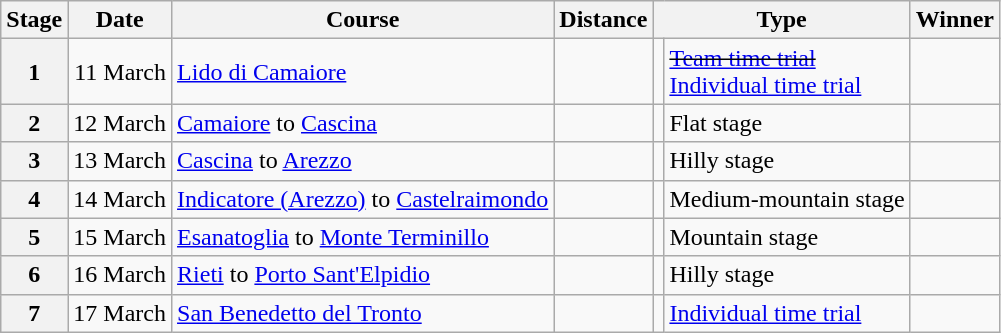<table class="wikitable">
<tr>
<th>Stage</th>
<th>Date</th>
<th>Course</th>
<th>Distance</th>
<th colspan="2">Type</th>
<th>Winner</th>
</tr>
<tr>
<th>1</th>
<td align=right>11 March</td>
<td><a href='#'>Lido di Camaiore</a></td>
<td><s></s><br></td>
<td></td>
<td><s><a href='#'>Team time trial</a></s><br><a href='#'>Individual time trial</a></td>
<td></td>
</tr>
<tr>
<th>2</th>
<td align=right>12 March</td>
<td><a href='#'>Camaiore</a> to <a href='#'>Cascina</a></td>
<td></td>
<td></td>
<td>Flat stage</td>
<td></td>
</tr>
<tr>
<th>3</th>
<td align=right>13 March</td>
<td><a href='#'>Cascina</a> to <a href='#'>Arezzo</a></td>
<td></td>
<td></td>
<td>Hilly stage</td>
<td></td>
</tr>
<tr>
<th>4</th>
<td align=right>14 March</td>
<td><a href='#'>Indicatore (Arezzo)</a> to <a href='#'>Castelraimondo</a></td>
<td></td>
<td></td>
<td>Medium-mountain stage</td>
<td></td>
</tr>
<tr>
<th>5</th>
<td align=right>15 March</td>
<td><a href='#'>Esanatoglia</a> to <a href='#'>Monte Terminillo</a></td>
<td></td>
<td></td>
<td>Mountain stage</td>
<td></td>
</tr>
<tr>
<th>6</th>
<td align=right>16 March</td>
<td><a href='#'>Rieti</a> to <a href='#'>Porto Sant'Elpidio</a></td>
<td></td>
<td></td>
<td>Hilly stage</td>
<td></td>
</tr>
<tr>
<th>7</th>
<td align=right>17 March</td>
<td><a href='#'>San Benedetto del Tronto</a></td>
<td></td>
<td></td>
<td><a href='#'>Individual time trial</a></td>
<td></td>
</tr>
</table>
